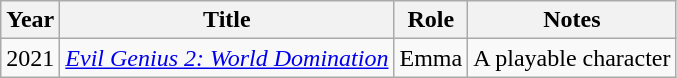<table class="wikitable sortable">
<tr>
<th>Year</th>
<th>Title</th>
<th>Role</th>
<th class="unsortable">Notes</th>
</tr>
<tr>
<td>2021</td>
<td><em><a href='#'>Evil Genius 2: World Domination</a></em></td>
<td>Emma</td>
<td>A playable character</td>
</tr>
</table>
